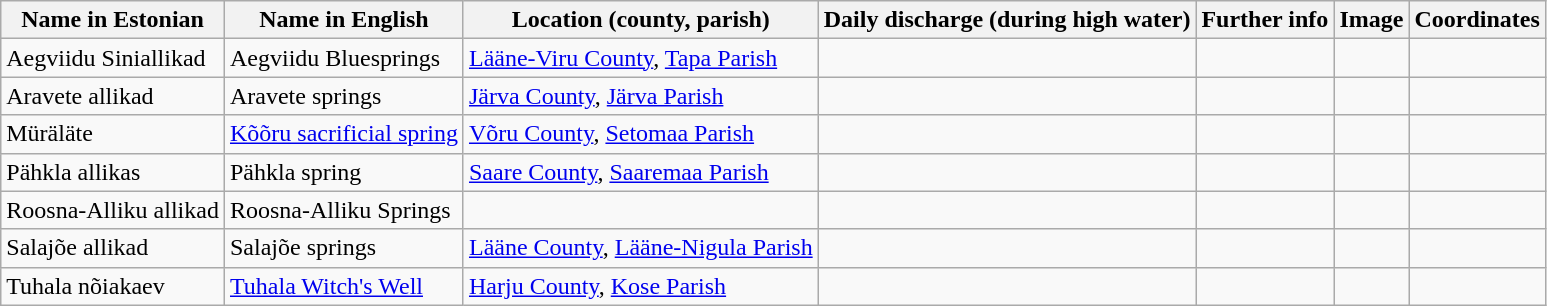<table class="wikitable sortable">
<tr>
<th>Name in Estonian</th>
<th>Name in English</th>
<th>Location (county, parish)</th>
<th>Daily discharge (during high water)</th>
<th>Further info</th>
<th>Image</th>
<th>Coordinates</th>
</tr>
<tr>
<td>Aegviidu Siniallikad</td>
<td>Aegviidu Bluesprings</td>
<td><a href='#'>Lääne-Viru County</a>, <a href='#'>Tapa Parish</a></td>
<td></td>
<td></td>
<td></td>
<td></td>
</tr>
<tr>
<td>Aravete allikad</td>
<td>Aravete springs</td>
<td><a href='#'>Järva County</a>, <a href='#'>Järva Parish</a></td>
<td></td>
<td></td>
<td></td>
<td></td>
</tr>
<tr>
<td>Müräläte</td>
<td><a href='#'>Kõõru sacrificial spring</a></td>
<td><a href='#'>Võru County</a>, <a href='#'>Setomaa Parish</a></td>
<td></td>
<td></td>
<td></td>
<td></td>
</tr>
<tr>
<td>Pähkla allikas</td>
<td>Pähkla spring</td>
<td><a href='#'>Saare County</a>, <a href='#'>Saaremaa Parish</a></td>
<td></td>
<td></td>
<td></td>
<td></td>
</tr>
<tr>
<td>Roosna-Alliku allikad</td>
<td>Roosna-Alliku Springs</td>
<td></td>
<td></td>
<td></td>
<td></td>
<td></td>
</tr>
<tr>
<td>Salajõe allikad</td>
<td>Salajõe springs</td>
<td><a href='#'>Lääne County</a>, <a href='#'>Lääne-Nigula Parish</a></td>
<td></td>
<td></td>
<td></td>
<td></td>
</tr>
<tr>
<td>Tuhala nõiakaev</td>
<td><a href='#'>Tuhala Witch's Well</a></td>
<td><a href='#'>Harju County</a>, <a href='#'>Kose Parish</a></td>
<td></td>
<td></td>
<td></td>
<td></td>
</tr>
</table>
